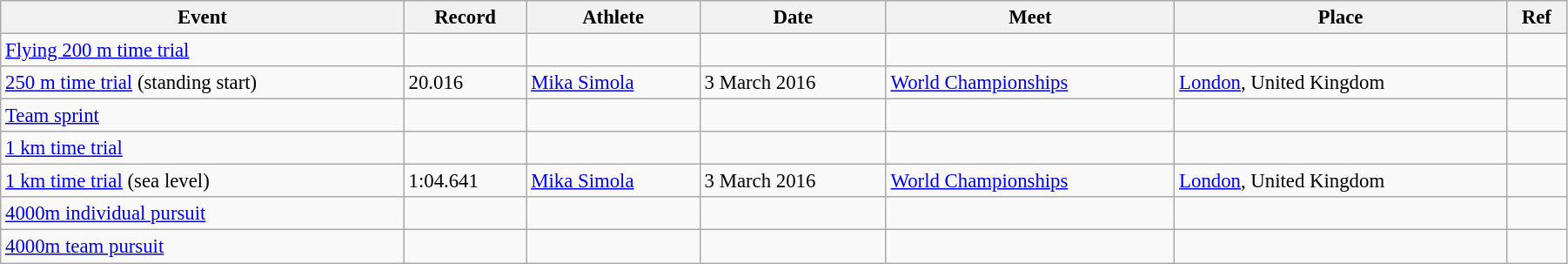<table class="wikitable" style="font-size:95%; width: 95%;">
<tr>
<th>Event</th>
<th>Record</th>
<th>Athlete</th>
<th>Date</th>
<th>Meet</th>
<th>Place</th>
<th>Ref</th>
</tr>
<tr>
<td><a href='#'>Flying 200 m time trial</a></td>
<td></td>
<td></td>
<td></td>
<td></td>
<td></td>
<td></td>
</tr>
<tr>
<td><a href='#'>250 m time trial</a> (standing start)</td>
<td>20.016</td>
<td><a href='#'>Mika Simola</a></td>
<td>3 March 2016</td>
<td><a href='#'>World Championships</a></td>
<td><a href='#'>London</a>, United Kingdom</td>
<td></td>
</tr>
<tr>
<td><a href='#'>Team sprint</a></td>
<td></td>
<td></td>
<td></td>
<td></td>
<td></td>
<td></td>
</tr>
<tr>
<td><a href='#'>1 km time trial</a></td>
<td></td>
<td></td>
<td></td>
<td></td>
<td></td>
<td></td>
</tr>
<tr>
<td><a href='#'>1 km time trial</a> (sea level)</td>
<td>1:04.641</td>
<td><a href='#'>Mika Simola</a></td>
<td>3 March 2016</td>
<td><a href='#'>World Championships</a></td>
<td><a href='#'>London</a>, United Kingdom</td>
<td></td>
</tr>
<tr>
<td><a href='#'>4000m individual pursuit</a></td>
<td></td>
<td></td>
<td></td>
<td></td>
<td></td>
<td></td>
</tr>
<tr>
<td><a href='#'>4000m team pursuit</a></td>
<td></td>
<td></td>
<td></td>
<td></td>
<td></td>
<td></td>
</tr>
</table>
